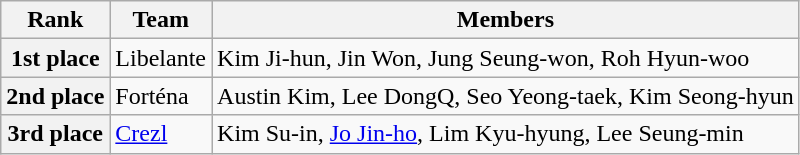<table class="wikitable">
<tr>
<th>Rank</th>
<th>Team</th>
<th>Members</th>
</tr>
<tr>
<th><strong>1st place</strong></th>
<td>Libelante</td>
<td>Kim Ji-hun, Jin Won, Jung Seung-won, Roh Hyun-woo</td>
</tr>
<tr>
<th><strong>2nd place</strong></th>
<td>Forténa</td>
<td>Austin Kim, Lee DongQ, Seo Yeong-taek, Kim Seong-hyun</td>
</tr>
<tr>
<th><strong>3rd place</strong></th>
<td><a href='#'>Crezl</a></td>
<td>Kim Su-in, <a href='#'>Jo Jin-ho</a>, Lim Kyu-hyung, Lee Seung-min</td>
</tr>
</table>
